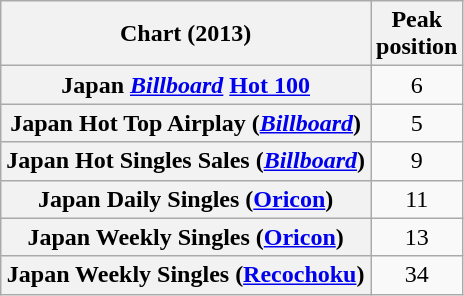<table class="wikitable sortable plainrowheaders">
<tr>
<th scope="col">Chart (2013)</th>
<th scope="col">Peak<br>position</th>
</tr>
<tr>
<th scope="row">Japan <em><a href='#'>Billboard</a></em> <a href='#'>Hot 100</a></th>
<td style="text-align:center;">6</td>
</tr>
<tr>
<th scope="row">Japan Hot Top Airplay (<em><a href='#'>Billboard</a></em>)</th>
<td style="text-align:center;">5</td>
</tr>
<tr>
<th scope="row">Japan Hot Singles Sales (<em><a href='#'>Billboard</a></em>)</th>
<td style="text-align:center;">9</td>
</tr>
<tr>
<th scope="row">Japan Daily Singles (<a href='#'>Oricon</a>)</th>
<td style="text-align:center;">11</td>
</tr>
<tr>
<th scope="row">Japan Weekly Singles (<a href='#'>Oricon</a>)</th>
<td style="text-align:center;">13</td>
</tr>
<tr>
<th scope="row">Japan Weekly Singles (<a href='#'>Recochoku</a>)</th>
<td style="text-align:center;">34</td>
</tr>
</table>
